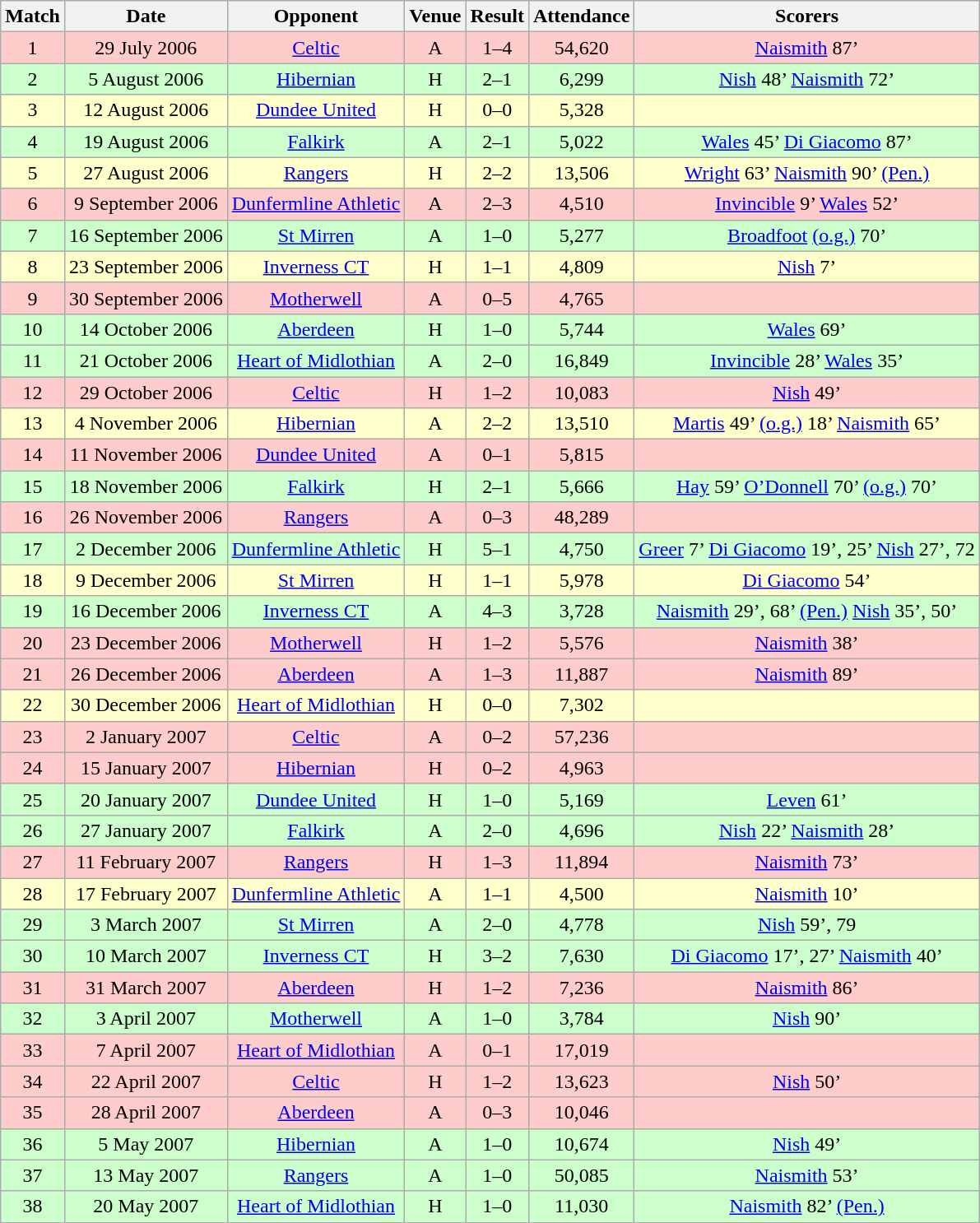<table class="wikitable" style="font-size:100%; text-align:center">
<tr>
<th>Match</th>
<th>Date</th>
<th>Opponent</th>
<th>Venue</th>
<th>Result</th>
<th>Attendance</th>
<th>Scorers</th>
</tr>
<tr style="background: #FFCCCC;">
<td>1</td>
<td>29 July 2006</td>
<td><a href='#'>Celtic</a></td>
<td>A</td>
<td>1–4</td>
<td>54,620</td>
<td><a href='#'>Naismith</a> 87’</td>
</tr>
<tr style="background: #CCFFCC;">
<td>2</td>
<td>5 August 2006</td>
<td><a href='#'>Hibernian</a></td>
<td>H</td>
<td>2–1</td>
<td>6,299</td>
<td><a href='#'>Nish</a> 48’ <a href='#'>Naismith</a> 72’</td>
</tr>
<tr style="background: #FFFFCC;">
<td>3</td>
<td>12 August 2006</td>
<td><a href='#'>Dundee United</a></td>
<td>H</td>
<td>0–0</td>
<td>5,328</td>
<td></td>
</tr>
<tr style="background: #CCFFCC;">
<td>4</td>
<td>19 August 2006</td>
<td><a href='#'>Falkirk</a></td>
<td>A</td>
<td>2–1</td>
<td>5,022</td>
<td><a href='#'>Wales</a> 45’ <a href='#'>Di Giacomo</a> 87’</td>
</tr>
<tr style="background: #FFFFCC;">
<td>5</td>
<td>27 August 2006</td>
<td><a href='#'>Rangers</a></td>
<td>H</td>
<td>2–2</td>
<td>13,506</td>
<td><a href='#'>Wright</a> 63’ <a href='#'>Naismith</a> 90’ <a href='#'>(Pen.)</a></td>
</tr>
<tr style="background: #FFCCCC;">
<td>6</td>
<td>9 September 2006</td>
<td><a href='#'>Dunfermline Athletic</a></td>
<td>A</td>
<td>2–3</td>
<td>4,510</td>
<td><a href='#'>Invincible</a> 9’ <a href='#'>Wales</a> 52’</td>
</tr>
<tr style="background: #CCFFCC;">
<td>7</td>
<td>16 September 2006</td>
<td><a href='#'>St Mirren</a></td>
<td>A</td>
<td>1–0</td>
<td>5,277</td>
<td><a href='#'>Broadfoot</a> <a href='#'>(o.g.)</a> 70’</td>
</tr>
<tr style="background: #FFFFCC;">
<td>8</td>
<td>23 September 2006</td>
<td><a href='#'>Inverness CT</a></td>
<td>H</td>
<td>1–1</td>
<td>4,809</td>
<td><a href='#'>Nish</a> 7’</td>
</tr>
<tr style="background: #FFCCCC;">
<td>9</td>
<td>30 September 2006</td>
<td><a href='#'>Motherwell</a></td>
<td>A</td>
<td>0–5</td>
<td>4,765</td>
<td></td>
</tr>
<tr style="background: #CCFFCC;">
<td>10</td>
<td>14 October 2006</td>
<td><a href='#'>Aberdeen</a></td>
<td>H</td>
<td>1–0</td>
<td>5,744</td>
<td><a href='#'>Wales</a> 69’</td>
</tr>
<tr style="background: #CCFFCC;">
<td>11</td>
<td>21 October 2006</td>
<td><a href='#'>Heart of Midlothian</a></td>
<td>A</td>
<td>2–0</td>
<td>16,849</td>
<td><a href='#'>Invincible</a> 28’ <a href='#'>Wales</a> 35’</td>
</tr>
<tr style="background: #FFCCCC;">
<td>12</td>
<td>29 October 2006</td>
<td><a href='#'>Celtic</a></td>
<td>H</td>
<td>1–2</td>
<td>10,083</td>
<td><a href='#'>Nish</a> 49’</td>
</tr>
<tr style="background: #FFFFCC;">
<td>13</td>
<td>4 November 2006</td>
<td><a href='#'>Hibernian</a></td>
<td>A</td>
<td>2–2</td>
<td>13,510</td>
<td><a href='#'>Martis</a> 49’ <a href='#'>(o.g.)</a> 18’ <a href='#'>Naismith</a> 65’</td>
</tr>
<tr style="background: #FFCCCC;">
<td>14</td>
<td>11 November 2006</td>
<td><a href='#'>Dundee United</a></td>
<td>A</td>
<td>0–1</td>
<td>5,815</td>
<td></td>
</tr>
<tr style="background: #CCFFCC;">
<td>15</td>
<td>18 November 2006</td>
<td><a href='#'>Falkirk</a></td>
<td>H</td>
<td>2–1</td>
<td>5,666</td>
<td><a href='#'>Hay</a> 59’ <a href='#'>O’Donnell</a> 70’ <a href='#'>(o.g.)</a> 70’</td>
</tr>
<tr style="background: #FFCCCC;">
<td>16</td>
<td>26 November 2006</td>
<td><a href='#'>Rangers</a></td>
<td>A</td>
<td>0–3</td>
<td>48,289</td>
<td></td>
</tr>
<tr style="background: #CCFFCC;">
<td>17</td>
<td>2 December 2006</td>
<td><a href='#'>Dunfermline Athletic</a></td>
<td>H</td>
<td>5–1</td>
<td>4,750</td>
<td><a href='#'>Greer</a> 7’ <a href='#'>Di Giacomo</a> 19’, 25’ <a href='#'>Nish</a> 27’, 72</td>
</tr>
<tr style="background: #FFFFCC;">
<td>18</td>
<td>9 December 2006</td>
<td><a href='#'>St Mirren</a></td>
<td>H</td>
<td>1–1</td>
<td>5,978</td>
<td><a href='#'>Di Giacomo</a> 54’</td>
</tr>
<tr style="background: #CCFFCC;">
<td>19</td>
<td>16 December 2006</td>
<td><a href='#'>Inverness CT</a></td>
<td>A</td>
<td>4–3</td>
<td>3,728</td>
<td><a href='#'>Naismith</a> 29’, 68’ <a href='#'>(Pen.)</a> <a href='#'>Nish</a> 35’, 50’</td>
</tr>
<tr style="background: #FFCCCC;">
<td>20</td>
<td>23 December 2006</td>
<td><a href='#'>Motherwell</a></td>
<td>H</td>
<td>1–2</td>
<td>5,576</td>
<td><a href='#'>Naismith</a> 38’</td>
</tr>
<tr style="background: #FFCCCC;">
<td>21</td>
<td>26 December 2006</td>
<td><a href='#'>Aberdeen</a></td>
<td>A</td>
<td>1–3</td>
<td>11,887</td>
<td><a href='#'>Naismith</a> 89’</td>
</tr>
<tr style="background: #FFFFCC;">
<td>22</td>
<td>30 December 2006</td>
<td><a href='#'>Heart of Midlothian</a></td>
<td>H</td>
<td>0–0</td>
<td>7,302</td>
<td></td>
</tr>
<tr style="background: #FFCCCC;">
<td>23</td>
<td>2 January 2007</td>
<td><a href='#'>Celtic</a></td>
<td>A</td>
<td>0–2</td>
<td>57,236</td>
<td></td>
</tr>
<tr style="background: #FFCCCC;">
<td>24</td>
<td>15 January 2007</td>
<td><a href='#'>Hibernian</a></td>
<td>H</td>
<td>0–2</td>
<td>4,963</td>
<td></td>
</tr>
<tr style="background: #CCFFCC;">
<td>25</td>
<td>20 January 2007</td>
<td><a href='#'>Dundee United</a></td>
<td>H</td>
<td>1–0</td>
<td>5,169</td>
<td><a href='#'>Leven</a> 61’</td>
</tr>
<tr style="background: #CCFFCC;">
<td>26</td>
<td>27 January 2007</td>
<td><a href='#'>Falkirk</a></td>
<td>A</td>
<td>2–0</td>
<td>4,696</td>
<td><a href='#'>Nish</a> 22’ <a href='#'>Naismith</a> 28’</td>
</tr>
<tr style="background: #FFCCCC;">
<td>27</td>
<td>11 February 2007</td>
<td><a href='#'>Rangers</a></td>
<td>H</td>
<td>1–3</td>
<td>11,894</td>
<td><a href='#'>Naismith</a> 73’</td>
</tr>
<tr style="background: #FFFFCC;">
<td>28</td>
<td>17 February 2007</td>
<td><a href='#'>Dunfermline Athletic</a></td>
<td>A</td>
<td>1–1</td>
<td>4,500</td>
<td><a href='#'>Naismith</a> 10’</td>
</tr>
<tr style="background: #CCFFCC;">
<td>29</td>
<td>3 March 2007</td>
<td><a href='#'>St Mirren</a></td>
<td>A</td>
<td>2–0</td>
<td>4,778</td>
<td><a href='#'>Nish</a> 59’, 79</td>
</tr>
<tr style="background: #CCFFCC;">
<td>30</td>
<td>10 March 2007</td>
<td><a href='#'>Inverness CT</a></td>
<td>H</td>
<td>3–2</td>
<td>7,630</td>
<td><a href='#'>Di Giacomo</a> 17’, 27’ <a href='#'>Naismith</a> 40’</td>
</tr>
<tr style="background: #FFCCCC;">
<td>31</td>
<td>31 March 2007</td>
<td><a href='#'>Aberdeen</a></td>
<td>H</td>
<td>1–2</td>
<td>7,236</td>
<td><a href='#'>Naismith</a> 86’</td>
</tr>
<tr style="background: #CCFFCC;">
<td>32</td>
<td>3 April 2007</td>
<td><a href='#'>Motherwell</a></td>
<td>A</td>
<td>1–0</td>
<td>3,784</td>
<td><a href='#'>Nish</a> 90’</td>
</tr>
<tr style="background: #FFCCCC;">
<td>33</td>
<td>7 April 2007</td>
<td><a href='#'>Heart of Midlothian</a></td>
<td>A</td>
<td>0–1</td>
<td>17,019</td>
<td></td>
</tr>
<tr style="background: #FFCCCC;">
<td>34</td>
<td>22 April 2007</td>
<td><a href='#'>Celtic</a></td>
<td>H</td>
<td>1–2</td>
<td>13,623</td>
<td><a href='#'>Nish</a> 50’</td>
</tr>
<tr style="background: #FFCCCC;">
<td>35</td>
<td>28 April 2007</td>
<td><a href='#'>Aberdeen</a></td>
<td>A</td>
<td>0–3</td>
<td>10,046</td>
<td></td>
</tr>
<tr style="background: #CCFFCC;">
<td>36</td>
<td>5 May 2007</td>
<td><a href='#'>Hibernian</a></td>
<td>A</td>
<td>1–0</td>
<td>10,674</td>
<td><a href='#'>Nish</a> 49’</td>
</tr>
<tr style="background: #CCFFCC;">
<td>37</td>
<td>13 May 2007</td>
<td><a href='#'>Rangers</a></td>
<td>A</td>
<td>1–0</td>
<td>50,085</td>
<td><a href='#'>Naismith</a> 53’</td>
</tr>
<tr style="background: #CCFFCC;">
<td>38</td>
<td>20 May 2007</td>
<td><a href='#'>Heart of Midlothian</a></td>
<td>H</td>
<td>1–0</td>
<td>11,030</td>
<td><a href='#'>Naismith</a> 82’ <a href='#'>(Pen.)</a></td>
</tr>
</table>
